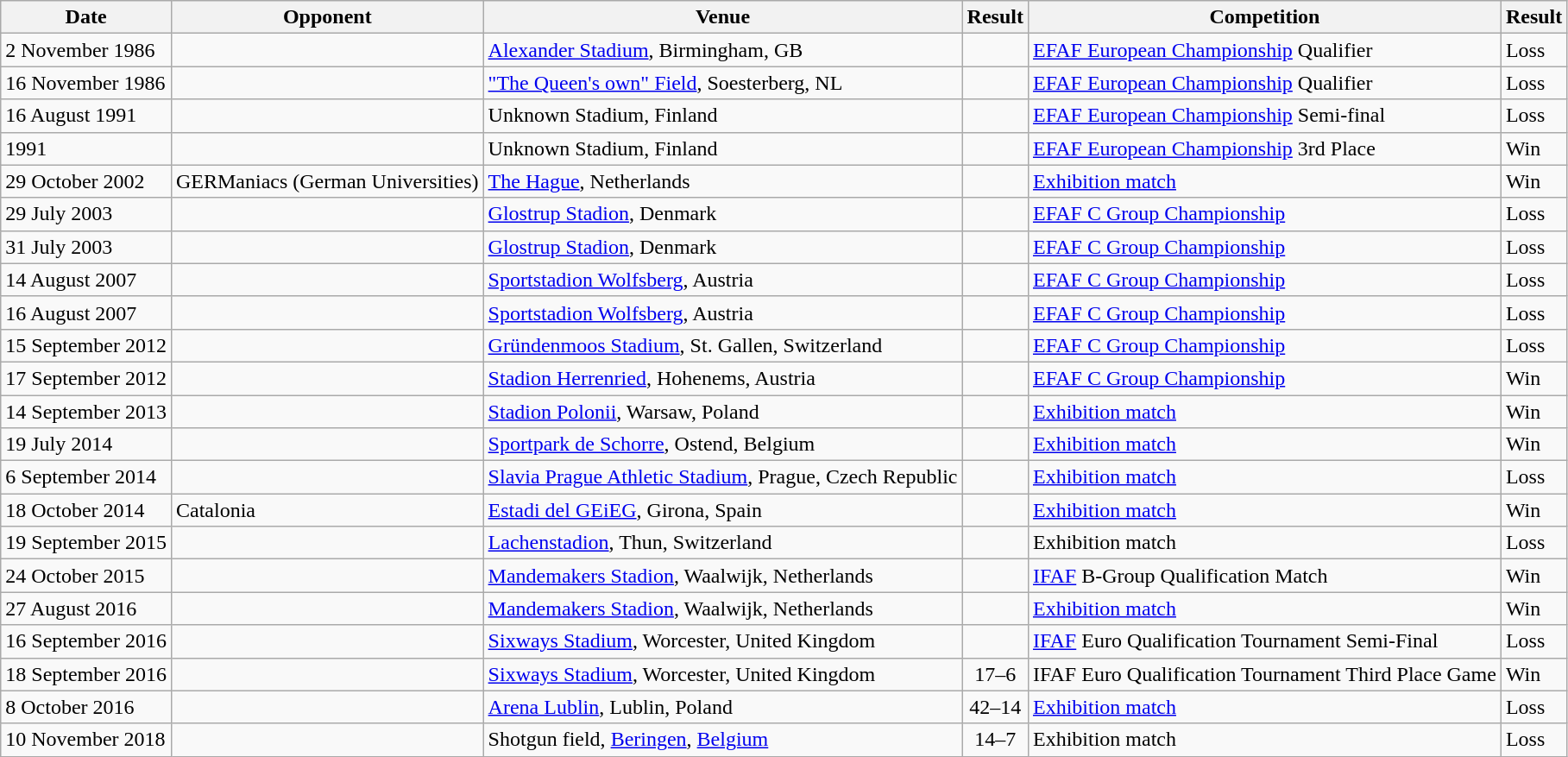<table class=wikitable>
<tr>
<th>Date</th>
<th>Opponent</th>
<th>Venue</th>
<th>Result</th>
<th>Competition</th>
<th>Result</th>
</tr>
<tr>
<td>2 November 1986</td>
<td></td>
<td><a href='#'>Alexander Stadium</a>, Birmingham, GB</td>
<td></td>
<td><a href='#'>EFAF European Championship</a> Qualifier</td>
<td>Loss </td>
</tr>
<tr>
<td>16 November 1986</td>
<td></td>
<td><a href='#'>"The Queen's own" Field</a>, Soesterberg, NL</td>
<td></td>
<td><a href='#'>EFAF European Championship</a> Qualifier</td>
<td>Loss </td>
</tr>
<tr>
<td>16 August 1991</td>
<td></td>
<td>Unknown Stadium, Finland</td>
<td></td>
<td><a href='#'>EFAF European Championship</a> Semi-final</td>
<td>Loss </td>
</tr>
<tr>
<td>1991</td>
<td></td>
<td>Unknown Stadium, Finland</td>
<td></td>
<td><a href='#'>EFAF European Championship</a> 3rd Place</td>
<td>Win </td>
</tr>
<tr>
<td>29 October 2002</td>
<td> GERManiacs (German Universities)</td>
<td><a href='#'>The Hague</a>, Netherlands</td>
<td></td>
<td><a href='#'>Exhibition match</a></td>
<td>Win </td>
</tr>
<tr>
<td>29 July 2003</td>
<td></td>
<td><a href='#'>Glostrup Stadion</a>, Denmark</td>
<td></td>
<td><a href='#'>EFAF C Group Championship</a></td>
<td>Loss </td>
</tr>
<tr>
<td>31 July 2003</td>
<td></td>
<td><a href='#'>Glostrup Stadion</a>, Denmark</td>
<td></td>
<td><a href='#'>EFAF C Group Championship</a></td>
<td>Loss </td>
</tr>
<tr>
<td>14 August 2007</td>
<td></td>
<td><a href='#'>Sportstadion Wolfsberg</a>, Austria</td>
<td></td>
<td><a href='#'>EFAF C Group Championship</a></td>
<td>Loss </td>
</tr>
<tr>
<td>16 August 2007</td>
<td></td>
<td><a href='#'>Sportstadion Wolfsberg</a>, Austria</td>
<td></td>
<td><a href='#'>EFAF C Group Championship</a></td>
<td>Loss </td>
</tr>
<tr>
<td>15 September 2012</td>
<td></td>
<td><a href='#'>Gründenmoos Stadium</a>, St. Gallen, Switzerland</td>
<td></td>
<td><a href='#'>EFAF C Group Championship</a></td>
<td>Loss </td>
</tr>
<tr>
<td>17 September 2012</td>
<td></td>
<td><a href='#'>Stadion Herrenried</a>, Hohenems, Austria</td>
<td></td>
<td><a href='#'>EFAF C Group Championship</a></td>
<td>Win </td>
</tr>
<tr>
<td>14 September 2013</td>
<td></td>
<td><a href='#'>Stadion Polonii</a>, Warsaw, Poland</td>
<td></td>
<td><a href='#'>Exhibition match</a></td>
<td>Win </td>
</tr>
<tr>
<td>19 July 2014</td>
<td></td>
<td><a href='#'>Sportpark de Schorre</a>, Ostend, Belgium</td>
<td></td>
<td><a href='#'>Exhibition match</a></td>
<td>Win </td>
</tr>
<tr>
<td>6 September 2014</td>
<td></td>
<td><a href='#'>Slavia Prague Athletic Stadium</a>, Prague, Czech Republic</td>
<td></td>
<td><a href='#'>Exhibition match</a></td>
<td>Loss </td>
</tr>
<tr>
<td>18 October 2014</td>
<td> Catalonia</td>
<td><a href='#'>Estadi del GEiEG</a>, Girona, Spain</td>
<td></td>
<td><a href='#'>Exhibition match</a></td>
<td>Win </td>
</tr>
<tr>
<td>19 September 2015</td>
<td></td>
<td><a href='#'>Lachenstadion</a>, Thun, Switzerland</td>
<td></td>
<td>Exhibition match</td>
<td>Loss </td>
</tr>
<tr>
<td>24 October 2015</td>
<td></td>
<td><a href='#'>Mandemakers Stadion</a>, Waalwijk, Netherlands</td>
<td></td>
<td><a href='#'>IFAF</a> B-Group Qualification Match</td>
<td>Win </td>
</tr>
<tr>
<td>27 August 2016</td>
<td></td>
<td><a href='#'>Mandemakers Stadion</a>, Waalwijk, Netherlands</td>
<td></td>
<td><a href='#'>Exhibition match</a></td>
<td>Win</td>
</tr>
<tr>
<td>16 September 2016</td>
<td></td>
<td><a href='#'>Sixways Stadium</a>, Worcester, United Kingdom</td>
<td></td>
<td><a href='#'>IFAF</a> Euro Qualification Tournament Semi-Final</td>
<td>Loss </td>
</tr>
<tr>
<td>18 September 2016</td>
<td></td>
<td><a href='#'>Sixways Stadium</a>, Worcester, United Kingdom</td>
<td style="text-align:center;">17–6</td>
<td>IFAF Euro Qualification Tournament Third Place Game</td>
<td>Win</td>
</tr>
<tr>
<td>8 October 2016</td>
<td></td>
<td><a href='#'>Arena Lublin</a>, Lublin, Poland</td>
<td style="text-align:center;">42–14</td>
<td><a href='#'>Exhibition match</a></td>
<td>Loss</td>
</tr>
<tr>
<td>10 November 2018</td>
<td></td>
<td>Shotgun field, <a href='#'>Beringen</a>, <a href='#'>Belgium</a></td>
<td style="text-align:center;">14–7</td>
<td>Exhibition match</td>
<td>Loss</td>
</tr>
</table>
